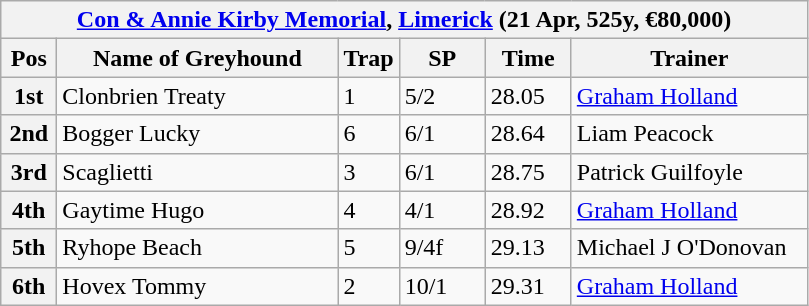<table class="wikitable">
<tr>
<th colspan="6"><a href='#'>Con & Annie Kirby Memorial</a>, <a href='#'>Limerick</a> (21 Apr, 525y, €80,000)</th>
</tr>
<tr>
<th width=30>Pos</th>
<th width=180>Name of Greyhound</th>
<th width=30>Trap</th>
<th width=50>SP</th>
<th width=50>Time</th>
<th width=150>Trainer</th>
</tr>
<tr>
<th>1st</th>
<td>Clonbrien Treaty</td>
<td>1</td>
<td>5/2</td>
<td>28.05</td>
<td><a href='#'>Graham Holland</a></td>
</tr>
<tr>
<th>2nd</th>
<td>Bogger Lucky</td>
<td>6</td>
<td>6/1</td>
<td>28.64</td>
<td>Liam Peacock</td>
</tr>
<tr>
<th>3rd</th>
<td>Scaglietti</td>
<td>3</td>
<td>6/1</td>
<td>28.75</td>
<td>Patrick Guilfoyle</td>
</tr>
<tr>
<th>4th</th>
<td>Gaytime Hugo</td>
<td>4</td>
<td>4/1</td>
<td>28.92</td>
<td><a href='#'>Graham Holland</a></td>
</tr>
<tr>
<th>5th</th>
<td>Ryhope Beach</td>
<td>5</td>
<td>9/4f</td>
<td>29.13</td>
<td>Michael J O'Donovan</td>
</tr>
<tr>
<th>6th</th>
<td>Hovex Tommy</td>
<td>2</td>
<td>10/1</td>
<td>29.31</td>
<td><a href='#'>Graham Holland</a></td>
</tr>
</table>
